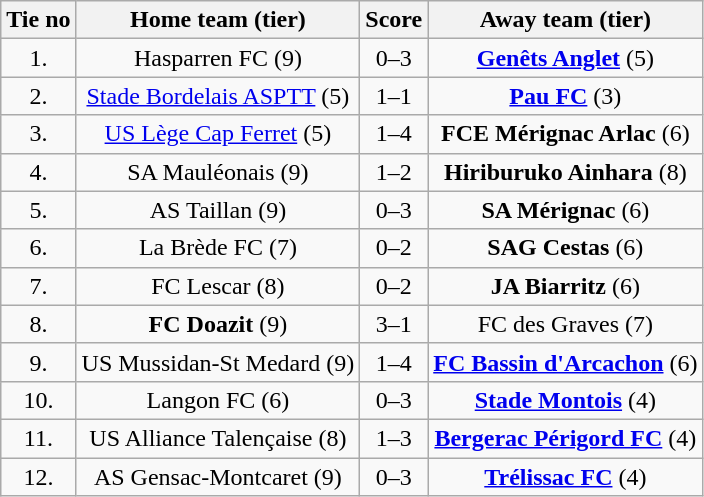<table class="wikitable" style="text-align: center">
<tr>
<th>Tie no</th>
<th>Home team (tier)</th>
<th>Score</th>
<th>Away team (tier)</th>
</tr>
<tr>
<td>1.</td>
<td>Hasparren FC (9)</td>
<td>0–3</td>
<td><strong><a href='#'>Genêts Anglet</a></strong> (5)</td>
</tr>
<tr>
<td>2.</td>
<td><a href='#'>Stade Bordelais ASPTT</a> (5)</td>
<td>1–1 </td>
<td><strong><a href='#'>Pau FC</a></strong> (3)</td>
</tr>
<tr>
<td>3.</td>
<td><a href='#'>US Lège Cap Ferret</a> (5)</td>
<td>1–4</td>
<td><strong>FCE Mérignac Arlac</strong> (6)</td>
</tr>
<tr>
<td>4.</td>
<td>SA Mauléonais (9)</td>
<td>1–2</td>
<td><strong>Hiriburuko Ainhara</strong> (8)</td>
</tr>
<tr>
<td>5.</td>
<td>AS Taillan (9)</td>
<td>0–3</td>
<td><strong>SA Mérignac</strong> (6)</td>
</tr>
<tr>
<td>6.</td>
<td>La Brède FC (7)</td>
<td>0–2 </td>
<td><strong>SAG Cestas</strong> (6)</td>
</tr>
<tr>
<td>7.</td>
<td>FC Lescar (8)</td>
<td>0–2</td>
<td><strong>JA Biarritz</strong> (6)</td>
</tr>
<tr>
<td>8.</td>
<td><strong>FC Doazit</strong> (9)</td>
<td>3–1</td>
<td>FC des Graves (7)</td>
</tr>
<tr>
<td>9.</td>
<td>US Mussidan-St Medard (9)</td>
<td>1–4</td>
<td><strong><a href='#'>FC Bassin d'Arcachon</a></strong> (6)</td>
</tr>
<tr>
<td>10.</td>
<td>Langon FC (6)</td>
<td>0–3</td>
<td><strong><a href='#'>Stade Montois</a></strong> (4)</td>
</tr>
<tr>
<td>11.</td>
<td>US Alliance Talençaise (8)</td>
<td>1–3</td>
<td><strong><a href='#'>Bergerac Périgord FC</a></strong> (4)</td>
</tr>
<tr>
<td>12.</td>
<td>AS Gensac-Montcaret (9)</td>
<td>0–3</td>
<td><strong><a href='#'>Trélissac FC</a></strong> (4)</td>
</tr>
</table>
